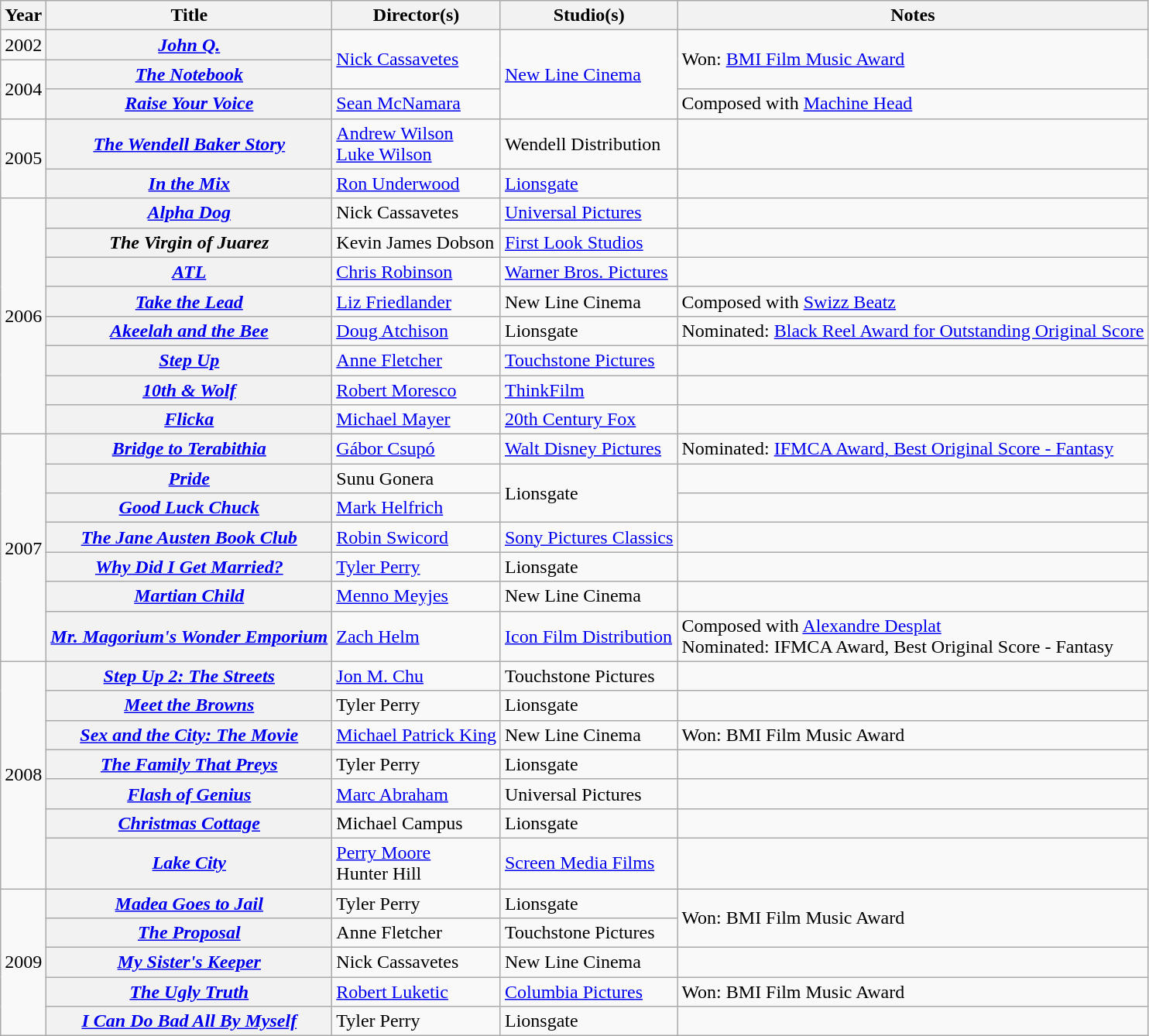<table class="wikitable sortable">
<tr>
<th>Year</th>
<th>Title</th>
<th>Director(s)</th>
<th>Studio(s)</th>
<th>Notes</th>
</tr>
<tr>
<td>2002</td>
<th><em><a href='#'>John Q.</a></em></th>
<td rowspan=2><a href='#'>Nick Cassavetes</a></td>
<td rowspan=3><a href='#'>New Line Cinema</a></td>
<td rowspan=2>Won: <a href='#'>BMI Film Music Award</a></td>
</tr>
<tr>
<td rowspan="2">2004</td>
<th><em><a href='#'>The Notebook</a></em></th>
</tr>
<tr>
<th><em><a href='#'>Raise Your Voice</a></em></th>
<td><a href='#'>Sean McNamara</a></td>
<td>Composed with <a href='#'>Machine Head</a></td>
</tr>
<tr>
<td rowspan="2">2005</td>
<th><em><a href='#'>The Wendell Baker Story</a></em></th>
<td><a href='#'>Andrew Wilson</a><br><a href='#'>Luke Wilson</a></td>
<td>Wendell Distribution</td>
<td></td>
</tr>
<tr>
<th><em><a href='#'>In the Mix</a></em></th>
<td><a href='#'>Ron Underwood</a></td>
<td><a href='#'>Lionsgate</a></td>
<td></td>
</tr>
<tr>
<td rowspan="8">2006</td>
<th><em><a href='#'>Alpha Dog</a></em></th>
<td>Nick Cassavetes</td>
<td><a href='#'>Universal Pictures</a></td>
<td></td>
</tr>
<tr>
<th><em>The Virgin of Juarez</em></th>
<td>Kevin James Dobson</td>
<td><a href='#'>First Look Studios</a></td>
<td></td>
</tr>
<tr>
<th><em><a href='#'>ATL</a></em></th>
<td><a href='#'>Chris Robinson</a></td>
<td><a href='#'>Warner Bros. Pictures</a></td>
<td></td>
</tr>
<tr>
<th><em><a href='#'>Take the Lead</a></em></th>
<td><a href='#'>Liz Friedlander</a></td>
<td>New Line Cinema</td>
<td>Composed with <a href='#'>Swizz Beatz</a></td>
</tr>
<tr>
<th><em><a href='#'>Akeelah and the Bee</a></em></th>
<td><a href='#'>Doug Atchison</a></td>
<td>Lionsgate</td>
<td>Nominated: <a href='#'>Black Reel Award for Outstanding Original Score</a></td>
</tr>
<tr>
<th><em><a href='#'>Step Up</a></em></th>
<td><a href='#'>Anne Fletcher</a></td>
<td><a href='#'>Touchstone Pictures</a></td>
<td></td>
</tr>
<tr>
<th><em><a href='#'>10th & Wolf</a></em></th>
<td><a href='#'>Robert Moresco</a></td>
<td><a href='#'>ThinkFilm</a></td>
<td></td>
</tr>
<tr>
<th><em><a href='#'>Flicka</a></em></th>
<td><a href='#'>Michael Mayer</a></td>
<td><a href='#'>20th Century Fox</a></td>
<td></td>
</tr>
<tr>
<td rowspan="7">2007</td>
<th><em><a href='#'>Bridge to Terabithia</a></em></th>
<td><a href='#'>Gábor Csupó</a></td>
<td><a href='#'>Walt Disney Pictures</a></td>
<td>Nominated: <a href='#'>IFMCA Award, Best Original Score - Fantasy</a></td>
</tr>
<tr>
<th><em><a href='#'>Pride</a></em></th>
<td>Sunu Gonera</td>
<td rowspan=2>Lionsgate</td>
<td></td>
</tr>
<tr>
<th><em><a href='#'>Good Luck Chuck</a></em></th>
<td><a href='#'>Mark Helfrich</a></td>
<td></td>
</tr>
<tr>
<th><em><a href='#'>The Jane Austen Book Club</a></em></th>
<td><a href='#'>Robin Swicord</a></td>
<td><a href='#'>Sony Pictures Classics</a></td>
<td></td>
</tr>
<tr>
<th><em><a href='#'>Why Did I Get Married?</a></em></th>
<td><a href='#'>Tyler Perry</a></td>
<td>Lionsgate</td>
<td></td>
</tr>
<tr>
<th><em><a href='#'>Martian Child</a></em></th>
<td><a href='#'>Menno Meyjes</a></td>
<td>New Line Cinema</td>
<td></td>
</tr>
<tr>
<th><em><a href='#'>Mr. Magorium's Wonder Emporium</a></em></th>
<td><a href='#'>Zach Helm</a></td>
<td><a href='#'>Icon Film Distribution</a></td>
<td>Composed with <a href='#'>Alexandre Desplat</a><br>Nominated: IFMCA Award, Best Original Score - Fantasy</td>
</tr>
<tr>
<td rowspan="7">2008</td>
<th><em><a href='#'>Step Up 2: The Streets</a></em></th>
<td><a href='#'>Jon M. Chu</a></td>
<td>Touchstone Pictures</td>
<td></td>
</tr>
<tr>
<th><em><a href='#'>Meet the Browns</a></em></th>
<td>Tyler Perry</td>
<td>Lionsgate</td>
<td></td>
</tr>
<tr>
<th><em><a href='#'>Sex and the City: The Movie</a></em></th>
<td><a href='#'>Michael Patrick King</a></td>
<td>New Line Cinema</td>
<td>Won: BMI Film Music Award</td>
</tr>
<tr>
<th><em><a href='#'>The Family That Preys</a></em></th>
<td>Tyler Perry</td>
<td>Lionsgate</td>
<td></td>
</tr>
<tr>
<th><em><a href='#'>Flash of Genius</a></em></th>
<td><a href='#'>Marc Abraham</a></td>
<td>Universal Pictures</td>
<td></td>
</tr>
<tr>
<th><em><a href='#'>Christmas Cottage</a></em></th>
<td>Michael Campus</td>
<td>Lionsgate</td>
<td></td>
</tr>
<tr>
<th><em><a href='#'>Lake City</a></em></th>
<td><a href='#'>Perry Moore</a><br>Hunter Hill</td>
<td><a href='#'>Screen Media Films</a></td>
<td></td>
</tr>
<tr>
<td rowspan="5">2009</td>
<th><em><a href='#'>Madea Goes to Jail</a></em></th>
<td>Tyler Perry</td>
<td>Lionsgate</td>
<td rowspan=2>Won: BMI Film Music Award</td>
</tr>
<tr>
<th><em><a href='#'>The Proposal</a></em></th>
<td>Anne Fletcher</td>
<td>Touchstone Pictures</td>
</tr>
<tr>
<th><em><a href='#'>My Sister's Keeper</a></em></th>
<td>Nick Cassavetes</td>
<td>New Line Cinema</td>
<td></td>
</tr>
<tr>
<th><em><a href='#'>The Ugly Truth</a></em></th>
<td><a href='#'>Robert Luketic</a></td>
<td><a href='#'>Columbia Pictures</a></td>
<td>Won: BMI Film Music Award</td>
</tr>
<tr>
<th><em><a href='#'>I Can Do Bad All By Myself</a></em></th>
<td>Tyler Perry</td>
<td>Lionsgate</td>
<td></td>
</tr>
</table>
